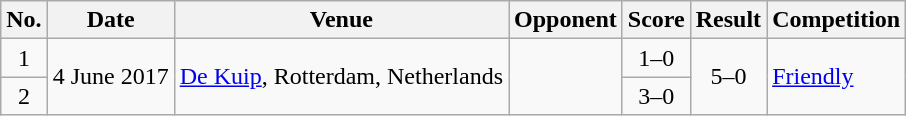<table class="wikitable sortable">
<tr>
<th>No.</th>
<th>Date</th>
<th>Venue</th>
<th>Opponent</th>
<th>Score</th>
<th>Result</th>
<th>Competition</th>
</tr>
<tr>
<td align="center">1</td>
<td rowspan="2">4 June 2017</td>
<td rowspan="2"><a href='#'>De Kuip</a>, Rotterdam, Netherlands</td>
<td rowspan="2"></td>
<td align="center">1–0</td>
<td rowspan="2" style="text-align:center">5–0</td>
<td rowspan="2"><a href='#'>Friendly</a></td>
</tr>
<tr>
<td align="center">2</td>
<td align=center>3–0</td>
</tr>
</table>
